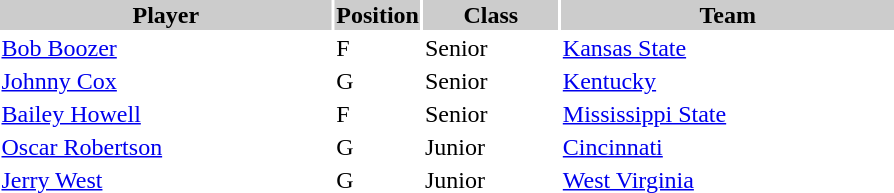<table style="width:600px" "border:'1' 'solid' 'gray'">
<tr>
<th style="background:#CCCCCC;width:40%">Player</th>
<th style="background:#CCCCCC;width:4%">Position</th>
<th style="background:#CCCCCC;width:16%">Class</th>
<th style="background:#CCCCCC;width:40%">Team</th>
</tr>
<tr>
<td><a href='#'>Bob Boozer</a></td>
<td>F</td>
<td>Senior</td>
<td><a href='#'>Kansas State</a></td>
</tr>
<tr>
<td><a href='#'>Johnny Cox</a></td>
<td>G</td>
<td>Senior</td>
<td><a href='#'>Kentucky</a></td>
</tr>
<tr>
<td><a href='#'>Bailey Howell</a></td>
<td>F</td>
<td>Senior</td>
<td><a href='#'>Mississippi State</a></td>
</tr>
<tr>
<td><a href='#'>Oscar Robertson</a></td>
<td>G</td>
<td>Junior</td>
<td><a href='#'>Cincinnati</a></td>
</tr>
<tr>
<td><a href='#'>Jerry West</a></td>
<td>G</td>
<td>Junior</td>
<td><a href='#'>West Virginia</a></td>
</tr>
</table>
